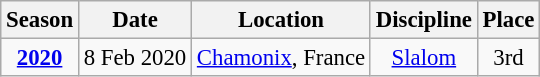<table class=wikitable style="text-align:center ; font-size:95%;">
<tr>
<th>Season</th>
<th>Date</th>
<th>Location</th>
<th>Discipline</th>
<th>Place</th>
</tr>
<tr>
<td><strong><a href='#'>2020</a></strong></td>
<td align=right>8 Feb 2020</td>
<td align=left> <a href='#'>Chamonix</a>, France</td>
<td><a href='#'>Slalom</a></td>
<td>3rd</td>
</tr>
</table>
